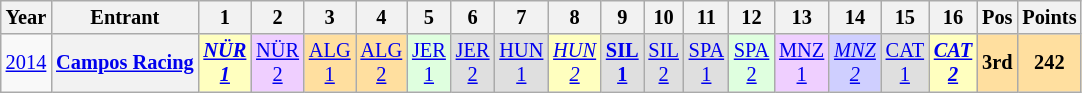<table class="wikitable" style="text-align:center; font-size:85%">
<tr>
<th>Year</th>
<th>Entrant</th>
<th>1</th>
<th>2</th>
<th>3</th>
<th>4</th>
<th>5</th>
<th>6</th>
<th>7</th>
<th>8</th>
<th>9</th>
<th>10</th>
<th>11</th>
<th>12</th>
<th>13</th>
<th>14</th>
<th>15</th>
<th>16</th>
<th>Pos</th>
<th>Points</th>
</tr>
<tr>
<td><a href='#'>2014</a></td>
<th nowrap><a href='#'>Campos Racing</a></th>
<td style="background:#FFFFBF;"><strong><em><a href='#'>NÜR<br>1</a></em></strong><br></td>
<td style="background:#EFCFFF;"><a href='#'>NÜR<br>2</a><br></td>
<td style="background:#FFDF9F;"><a href='#'>ALG<br>1</a><br></td>
<td style="background:#FFDF9F;"><a href='#'>ALG<br>2</a><br></td>
<td style="background:#DFFFDF;"><a href='#'>JER<br>1</a><br></td>
<td style="background:#DFDFDF;"><a href='#'>JER<br>2</a><br></td>
<td style="background:#DFDFDF;"><a href='#'>HUN<br>1</a><br></td>
<td style="background:#FFFFBF;"><em><a href='#'>HUN<br>2</a></em><br></td>
<td style="background:#DFDFDF;"><strong><a href='#'>SIL<br>1</a></strong><br></td>
<td style="background:#DFDFDF;"><a href='#'>SIL<br>2</a><br></td>
<td style="background:#DFDFDF;"><a href='#'>SPA<br>1</a><br></td>
<td style="background:#DFFFDF;"><a href='#'>SPA<br>2</a><br></td>
<td style="background:#EFCFFF;"><a href='#'>MNZ<br>1</a><br></td>
<td style="background:#CFCFFF;"><em><a href='#'>MNZ<br>2</a></em><br></td>
<td style="background:#DFDFDF;"><a href='#'>CAT<br>1</a><br></td>
<td style="background:#FFFFBF;"><strong><em><a href='#'>CAT<br>2</a></em></strong><br></td>
<th style="background:#FFDF9F;">3rd</th>
<th style="background:#FFDF9F;">242</th>
</tr>
</table>
